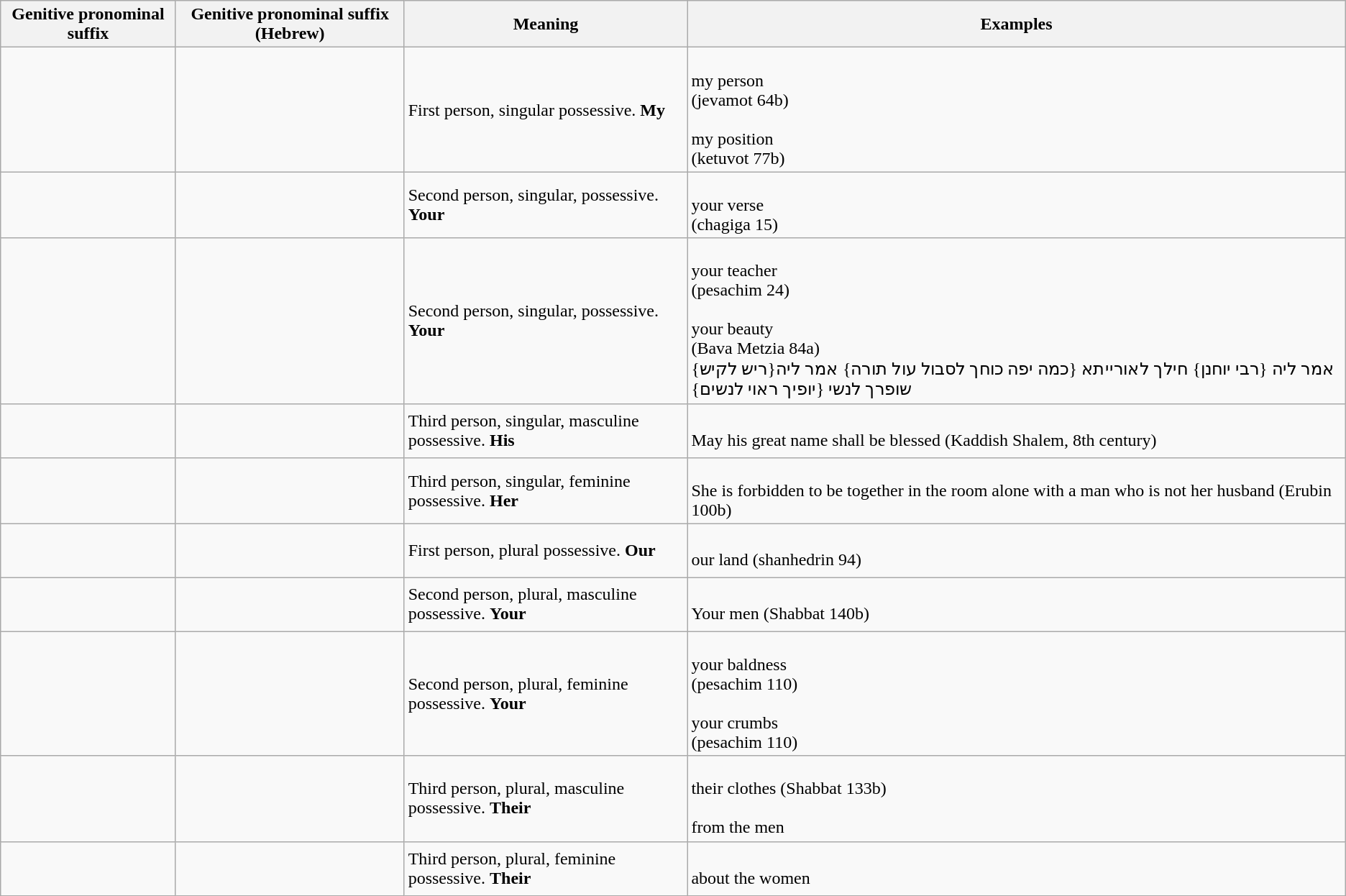<table class="wikitable">
<tr>
<th>Genitive pronominal suffix</th>
<th>Genitive pronominal suffix (Hebrew)</th>
<th>Meaning</th>
<th>Examples</th>
</tr>
<tr style="height: 50px">
<td></td>
<td></td>
<td>First person, singular possessive. <strong>My</strong></td>
<td>  <br>  my person<br>  (jevamot 64b) <br>   <br>  my position<br>  (ketuvot 77b)</td>
</tr>
<tr style="height: 50px">
<td></td>
<td></td>
<td>Second person, singular, possessive. <strong>Your</strong></td>
<td>  <br>  your verse <br>  (chagiga 15)</td>
</tr>
<tr style="height: 50px">
<td></td>
<td></td>
<td>Second person, singular, possessive. <strong>Your</strong></td>
<td> <br>  your teacher <br>  (pesachim 24) <br>  <br>  your beauty <br>  (Bava Metzia 84a) <br> אמר ליה {רבי יוחנן} חילך לאורייתא {כמה יפה כוחך לסבול עול תורה} אמר ליה{ריש לקיש} שופרך לנשי {יופיך ראוי לנשים}</td>
</tr>
<tr style="height: 50px">
<td></td>
<td></td>
<td>Third person, singular, masculine possessive. <strong>His</strong></td>
<td><br>May his great name shall be blessed
(Kaddish Shalem, 8th century)</td>
</tr>
<tr style="height: 50px">
<td></td>
<td></td>
<td>Third person, singular, feminine possessive. <strong>Her</strong></td>
<td> <br> She is forbidden to be together in the room alone with a man who is not her husband (Erubin 100b)</td>
</tr>
<tr style="height: 50px">
<td></td>
<td></td>
<td>First person, plural possessive. <strong>Our</strong></td>
<td> <br>  our land  (shanhedrin 94)</td>
</tr>
<tr style="height: 50px">
<td></td>
<td></td>
<td>Second person, plural, masculine possessive. <strong>Your</strong></td>
<td> <br>  Your men  (Shabbat 140b)</td>
</tr>
<tr style="height: 50px">
<td></td>
<td></td>
<td>Second person, plural, feminine possessive. <strong>Your</strong></td>
<td>  <br>  your baldness <br>  (pesachim 110) <br>   <br>  your crumbs <br>  (pesachim 110)</td>
</tr>
<tr style="height: 50px">
<td></td>
<td></td>
<td>Third person, plural, masculine possessive. <strong>Their</strong></td>
<td> <br>  their clothes (Shabbat 133b)<br>  <br> from the men</td>
</tr>
<tr style="height: 50px">
<td></td>
<td></td>
<td>Third person, plural, feminine possessive. <strong>Their</strong></td>
<td> <br> about the women</td>
</tr>
</table>
